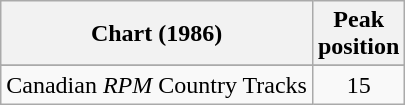<table class="wikitable sortable">
<tr>
<th align="left">Chart (1986)</th>
<th align="center">Peak<br>position</th>
</tr>
<tr>
</tr>
<tr>
<td align="left">Canadian <em>RPM</em> Country Tracks</td>
<td align="center">15</td>
</tr>
</table>
